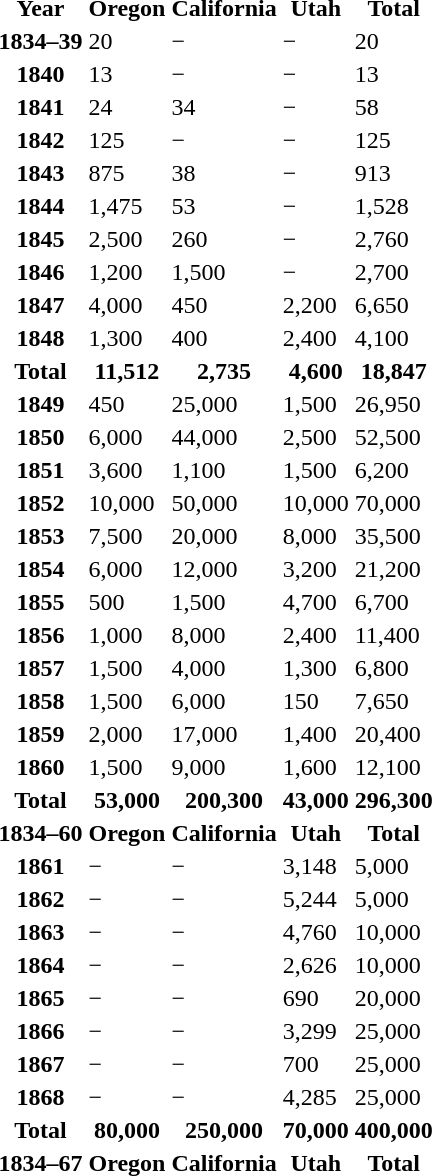<table class=" wiki table float right">
<tr>
<th>Year</th>
<th>Oregon</th>
<th>California</th>
<th>Utah</th>
<th>Total</th>
</tr>
<tr>
<th>1834–39</th>
<td>20</td>
<td>−</td>
<td>−</td>
<td>20</td>
</tr>
<tr>
<th>1840</th>
<td>13</td>
<td>−</td>
<td>−</td>
<td>13</td>
</tr>
<tr>
<th>1841</th>
<td>24</td>
<td>34</td>
<td>−</td>
<td>58</td>
</tr>
<tr>
<th>1842</th>
<td>125</td>
<td>−</td>
<td>−</td>
<td>125</td>
</tr>
<tr>
<th>1843</th>
<td>875</td>
<td>38</td>
<td>−</td>
<td>913</td>
</tr>
<tr>
<th>1844</th>
<td>1,475</td>
<td>53</td>
<td>−</td>
<td>1,528</td>
</tr>
<tr>
<th>1845</th>
<td>2,500</td>
<td>260</td>
<td>−</td>
<td>2,760</td>
</tr>
<tr>
<th>1846</th>
<td>1,200</td>
<td>1,500</td>
<td>−</td>
<td>2,700</td>
</tr>
<tr>
<th>1847</th>
<td>4,000</td>
<td>450</td>
<td>2,200</td>
<td>6,650</td>
</tr>
<tr>
<th>1848</th>
<td>1,300</td>
<td>400</td>
<td>2,400</td>
<td>4,100</td>
</tr>
<tr>
<th>Total</th>
<th>11,512</th>
<th>2,735</th>
<th>4,600</th>
<th>18,847</th>
</tr>
<tr>
<th>1849</th>
<td>450</td>
<td>25,000</td>
<td>1,500</td>
<td>26,950</td>
</tr>
<tr>
<th>1850</th>
<td>6,000</td>
<td>44,000</td>
<td>2,500</td>
<td>52,500</td>
</tr>
<tr>
<th>1851</th>
<td>3,600</td>
<td>1,100</td>
<td>1,500</td>
<td>6,200</td>
</tr>
<tr>
<th>1852</th>
<td>10,000</td>
<td>50,000</td>
<td>10,000</td>
<td>70,000</td>
</tr>
<tr>
<th>1853</th>
<td>7,500</td>
<td>20,000</td>
<td>8,000</td>
<td>35,500</td>
</tr>
<tr>
<th>1854</th>
<td>6,000</td>
<td>12,000</td>
<td>3,200</td>
<td>21,200</td>
</tr>
<tr>
<th>1855</th>
<td>500</td>
<td>1,500</td>
<td>4,700</td>
<td>6,700</td>
</tr>
<tr>
<th>1856</th>
<td>1,000</td>
<td>8,000</td>
<td>2,400</td>
<td>11,400</td>
</tr>
<tr>
<th>1857</th>
<td>1,500</td>
<td>4,000</td>
<td>1,300</td>
<td>6,800</td>
</tr>
<tr>
<th>1858</th>
<td>1,500</td>
<td>6,000</td>
<td>150</td>
<td>7,650</td>
</tr>
<tr>
<th>1859</th>
<td>2,000</td>
<td>17,000</td>
<td>1,400</td>
<td>20,400</td>
</tr>
<tr>
<th>1860</th>
<td>1,500</td>
<td>9,000</td>
<td>1,600</td>
<td>12,100</td>
</tr>
<tr>
<th>Total</th>
<th>53,000</th>
<th>200,300</th>
<th>43,000</th>
<th>296,300</th>
</tr>
<tr>
<th>1834–60</th>
<th>Oregon</th>
<th>California</th>
<th>Utah</th>
<th>Total</th>
</tr>
<tr>
<th>1861</th>
<td>−</td>
<td>−</td>
<td>3,148</td>
<td>5,000</td>
</tr>
<tr>
<th>1862</th>
<td>−</td>
<td>−</td>
<td>5,244</td>
<td>5,000</td>
</tr>
<tr>
<th>1863</th>
<td>−</td>
<td>−</td>
<td>4,760</td>
<td>10,000</td>
</tr>
<tr>
<th>1864</th>
<td>−</td>
<td>−</td>
<td>2,626</td>
<td>10,000</td>
</tr>
<tr>
<th>1865</th>
<td>−</td>
<td>−</td>
<td>690</td>
<td>20,000</td>
</tr>
<tr>
<th>1866</th>
<td>−</td>
<td>−</td>
<td>3,299</td>
<td>25,000</td>
</tr>
<tr>
<th>1867</th>
<td>−</td>
<td>−</td>
<td>700</td>
<td>25,000</td>
</tr>
<tr>
<th>1868</th>
<td>−</td>
<td>−</td>
<td>4,285</td>
<td>25,000</td>
</tr>
<tr>
<th>Total</th>
<th>80,000</th>
<th>250,000</th>
<th>70,000</th>
<th>400,000</th>
</tr>
<tr>
<th>1834–67</th>
<th>Oregon</th>
<th>California</th>
<th>Utah</th>
<th>Total</th>
</tr>
</table>
